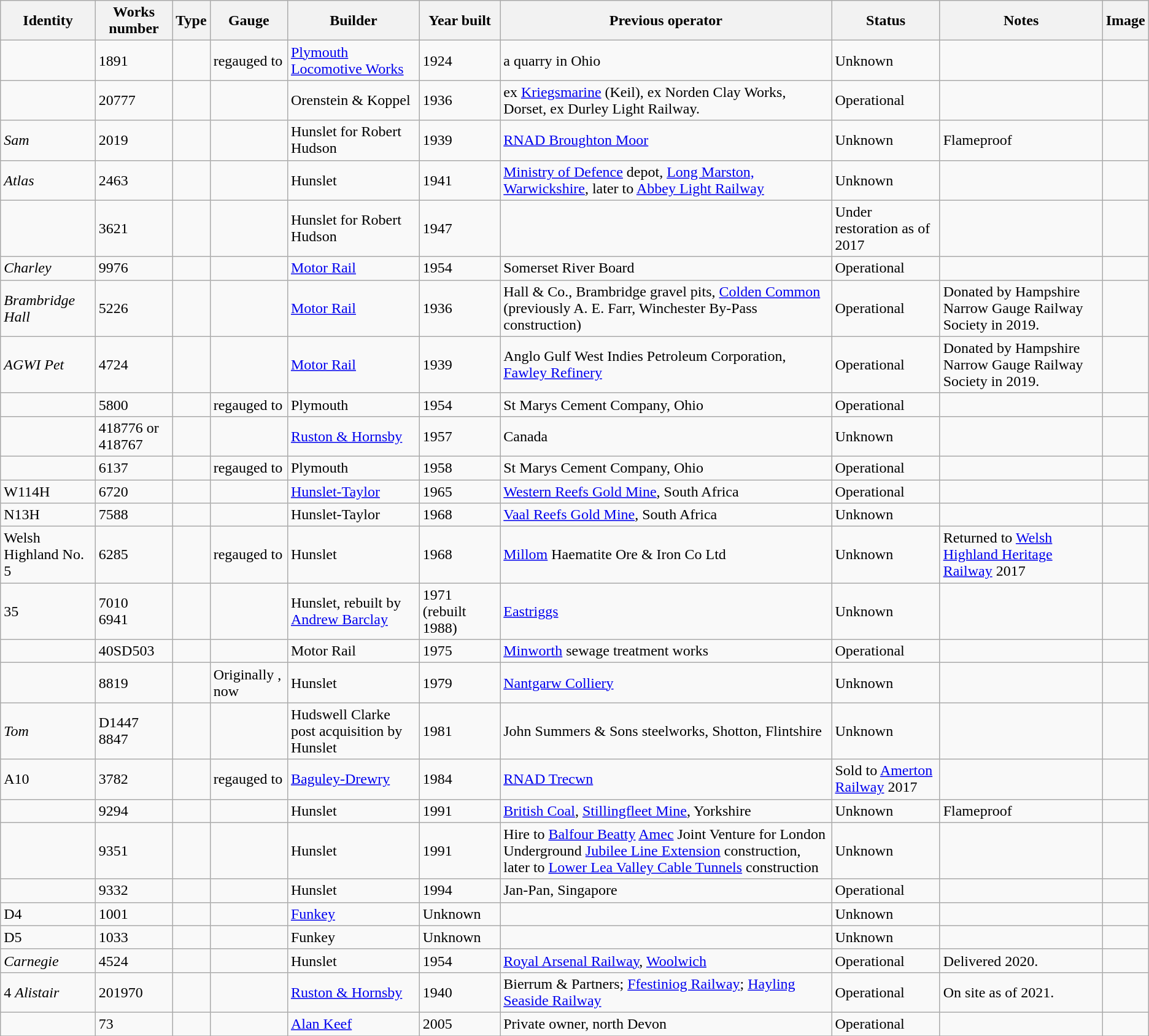<table class="wikitable sortable">
<tr>
<th>Identity</th>
<th>Works number</th>
<th>Type</th>
<th>Gauge</th>
<th>Builder</th>
<th>Year built</th>
<th>Previous operator</th>
<th>Status</th>
<th>Notes</th>
<th>Image</th>
</tr>
<tr>
<td></td>
<td>1891</td>
<td></td>
<td> regauged to </td>
<td><a href='#'>Plymouth Locomotive Works</a></td>
<td>1924</td>
<td>a quarry in Ohio</td>
<td>Unknown</td>
<td></td>
<td></td>
</tr>
<tr>
<td></td>
<td>20777</td>
<td></td>
<td></td>
<td>Orenstein & Koppel</td>
<td>1936</td>
<td>ex <a href='#'>Kriegsmarine</a> (Keil), ex Norden Clay Works, Dorset, ex Durley Light Railway.</td>
<td>Operational</td>
<td></td>
<td></td>
</tr>
<tr>
<td><em>Sam</em></td>
<td>2019</td>
<td></td>
<td></td>
<td>Hunslet for Robert Hudson</td>
<td>1939</td>
<td><a href='#'>RNAD Broughton Moor</a></td>
<td>Unknown</td>
<td>Flameproof </td>
<td></td>
</tr>
<tr>
<td><em>Atlas</em></td>
<td>2463</td>
<td></td>
<td></td>
<td>Hunslet</td>
<td>1941</td>
<td><a href='#'>Ministry of Defence</a> depot, <a href='#'>Long Marston, Warwickshire</a>, later to <a href='#'>Abbey Light Railway</a></td>
<td>Unknown</td>
<td></td>
<td></td>
</tr>
<tr>
<td></td>
<td>3621</td>
<td></td>
<td></td>
<td>Hunslet for Robert Hudson</td>
<td>1947</td>
<td></td>
<td>Under restoration as of 2017</td>
<td></td>
<td></td>
</tr>
<tr>
<td><em>Charley</em></td>
<td>9976</td>
<td></td>
<td></td>
<td><a href='#'>Motor Rail</a></td>
<td>1954</td>
<td>Somerset River Board</td>
<td>Operational</td>
<td></td>
<td></td>
</tr>
<tr>
<td><em>Brambridge Hall</em></td>
<td>5226</td>
<td></td>
<td></td>
<td><a href='#'>Motor Rail</a></td>
<td>1936</td>
<td>Hall & Co., Brambridge gravel pits, <a href='#'>Colden Common</a> (previously A. E. Farr, Winchester By-Pass construction)</td>
<td>Operational</td>
<td>Donated by Hampshire Narrow Gauge Railway Society in 2019.</td>
<td></td>
</tr>
<tr>
<td><em>AGWI Pet</em></td>
<td>4724</td>
<td></td>
<td></td>
<td><a href='#'>Motor Rail</a></td>
<td>1939</td>
<td>Anglo Gulf West Indies Petroleum Corporation, <a href='#'>Fawley Refinery</a></td>
<td>Operational</td>
<td>Donated by Hampshire Narrow Gauge Railway Society in 2019.</td>
<td></td>
</tr>
<tr>
<td></td>
<td>5800</td>
<td></td>
<td> regauged to </td>
<td>Plymouth</td>
<td>1954</td>
<td>St Marys Cement Company, Ohio</td>
<td>Operational</td>
<td></td>
<td></td>
</tr>
<tr>
<td></td>
<td>418776 or 418767</td>
<td></td>
<td></td>
<td><a href='#'>Ruston & Hornsby</a></td>
<td>1957</td>
<td>Canada</td>
<td>Unknown</td>
<td></td>
<td></td>
</tr>
<tr>
<td></td>
<td>6137</td>
<td></td>
<td> regauged to </td>
<td>Plymouth</td>
<td>1958</td>
<td>St Marys Cement Company, Ohio</td>
<td>Operational</td>
<td></td>
<td></td>
</tr>
<tr>
<td>W114H</td>
<td>6720</td>
<td></td>
<td></td>
<td><a href='#'>Hunslet-Taylor</a></td>
<td>1965</td>
<td><a href='#'>Western Reefs Gold Mine</a>, South Africa</td>
<td>Operational</td>
<td></td>
<td></td>
</tr>
<tr>
<td>N13H</td>
<td>7588</td>
<td></td>
<td></td>
<td>Hunslet-Taylor</td>
<td>1968</td>
<td><a href='#'>Vaal Reefs Gold Mine</a>, South Africa</td>
<td>Unknown</td>
<td></td>
<td></td>
</tr>
<tr>
<td>Welsh Highland No. 5</td>
<td>6285</td>
<td></td>
<td> regauged to </td>
<td>Hunslet</td>
<td>1968</td>
<td><a href='#'>Millom</a> Haematite Ore & Iron Co Ltd</td>
<td>Unknown</td>
<td>Returned to <a href='#'>Welsh Highland Heritage Railway</a> 2017</td>
<td></td>
</tr>
<tr>
<td>35</td>
<td>7010<br>6941</td>
<td></td>
<td></td>
<td>Hunslet, rebuilt by <a href='#'>Andrew Barclay</a></td>
<td>1971 (rebuilt 1988)</td>
<td><a href='#'>Eastriggs</a></td>
<td>Unknown</td>
<td></td>
<td></td>
</tr>
<tr>
<td></td>
<td>40SD503</td>
<td></td>
<td></td>
<td>Motor Rail</td>
<td>1975</td>
<td><a href='#'>Minworth</a> sewage treatment works</td>
<td>Operational</td>
<td></td>
<td></td>
</tr>
<tr>
<td></td>
<td>8819</td>
<td></td>
<td>Originally , now </td>
<td>Hunslet</td>
<td>1979</td>
<td><a href='#'>Nantgarw Colliery</a></td>
<td>Unknown</td>
<td></td>
<td></td>
</tr>
<tr>
<td><em>Tom</em></td>
<td>D1447<br>8847</td>
<td></td>
<td></td>
<td>Hudswell Clarke post acquisition by Hunslet</td>
<td>1981</td>
<td>John Summers & Sons steelworks, Shotton, Flintshire</td>
<td>Unknown</td>
<td></td>
<td></td>
</tr>
<tr>
<td>A10</td>
<td>3782</td>
<td></td>
<td> regauged to </td>
<td><a href='#'>Baguley-Drewry</a></td>
<td>1984</td>
<td><a href='#'>RNAD Trecwn</a></td>
<td>Sold to <a href='#'>Amerton Railway</a> 2017</td>
<td></td>
<td></td>
</tr>
<tr>
<td></td>
<td>9294</td>
<td></td>
<td></td>
<td>Hunslet</td>
<td>1991</td>
<td><a href='#'>British Coal</a>, <a href='#'>Stillingfleet Mine</a>, Yorkshire</td>
<td>Unknown</td>
<td>Flameproof </td>
<td></td>
</tr>
<tr>
<td></td>
<td>9351</td>
<td></td>
<td></td>
<td>Hunslet</td>
<td>1991</td>
<td>Hire to <a href='#'>Balfour Beatty</a> <a href='#'>Amec</a> Joint Venture for London Underground <a href='#'>Jubilee Line Extension</a> construction, later to <a href='#'>Lower Lea Valley Cable Tunnels</a> construction</td>
<td>Unknown</td>
<td></td>
<td></td>
</tr>
<tr>
<td></td>
<td>9332</td>
<td></td>
<td></td>
<td>Hunslet</td>
<td>1994</td>
<td>Jan-Pan, Singapore</td>
<td>Operational</td>
<td></td>
<td></td>
</tr>
<tr>
<td>D4</td>
<td>1001</td>
<td></td>
<td></td>
<td><a href='#'>Funkey</a></td>
<td>Unknown</td>
<td></td>
<td>Unknown</td>
<td></td>
<td></td>
</tr>
<tr>
<td>D5</td>
<td>1033</td>
<td></td>
<td></td>
<td>Funkey</td>
<td>Unknown</td>
<td></td>
<td>Unknown</td>
<td></td>
<td></td>
</tr>
<tr>
<td><em>Carnegie</em></td>
<td>4524</td>
<td></td>
<td></td>
<td>Hunslet</td>
<td>1954</td>
<td><a href='#'>Royal Arsenal Railway</a>, <a href='#'>Woolwich</a></td>
<td>Operational</td>
<td>Delivered 2020.</td>
<td></td>
</tr>
<tr>
<td>4 <em>Alistair</em></td>
<td>201970</td>
<td></td>
<td></td>
<td><a href='#'>Ruston & Hornsby</a></td>
<td>1940</td>
<td>Bierrum & Partners; <a href='#'>Ffestiniog Railway</a>; <a href='#'>Hayling Seaside Railway</a></td>
<td>Operational</td>
<td>On site as of 2021.</td>
<td></td>
</tr>
<tr>
<td></td>
<td>73</td>
<td></td>
<td></td>
<td><a href='#'>Alan Keef</a></td>
<td>2005</td>
<td>Private owner, north Devon</td>
<td>Operational</td>
<td></td>
<td></td>
</tr>
<tr>
</tr>
</table>
